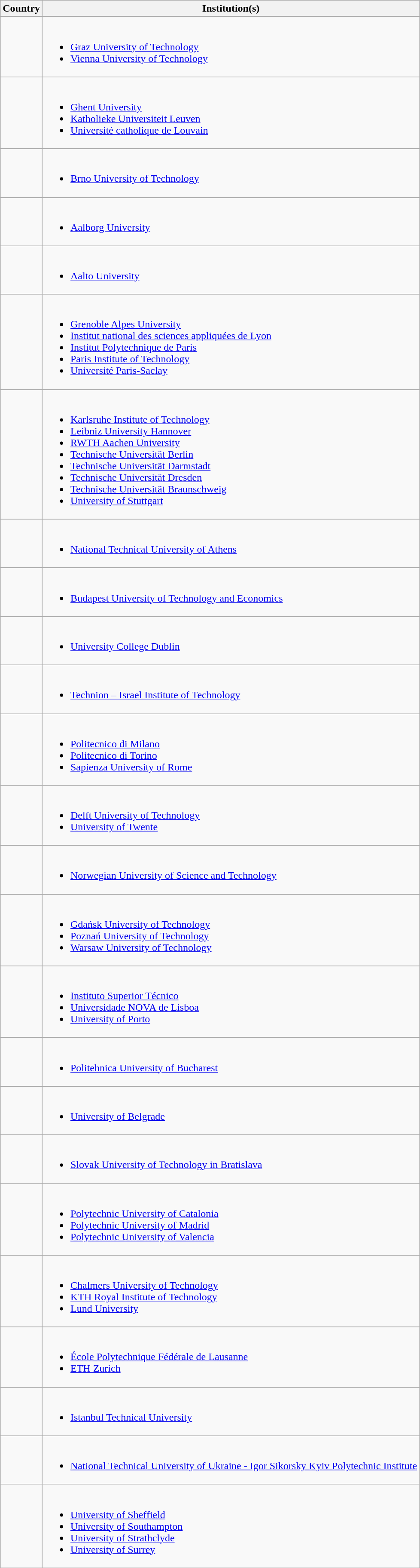<table class="wikitable plainrowheaders">
<tr>
<th scope="col">Country</th>
<th scope="col">Institution(s)</th>
</tr>
<tr>
<td scope="row"></td>
<td><br><ul><li><a href='#'>Graz University of Technology</a></li><li><a href='#'>Vienna University of Technology</a></li></ul></td>
</tr>
<tr>
<td scope="row"></td>
<td><br><ul><li><a href='#'>Ghent University</a></li><li><a href='#'>Katholieke Universiteit Leuven</a></li><li><a href='#'>Université catholique de Louvain</a></li></ul></td>
</tr>
<tr>
<td scope="row"></td>
<td><br><ul><li><a href='#'>Brno University of Technology</a></li></ul></td>
</tr>
<tr>
<td scope="row"></td>
<td><br><ul><li><a href='#'>Aalborg University</a></li></ul></td>
</tr>
<tr>
<td scope="row"></td>
<td><br><ul><li><a href='#'>Aalto University</a></li></ul></td>
</tr>
<tr>
<td scope="row"></td>
<td><br><ul><li><a href='#'>Grenoble Alpes University</a></li><li><a href='#'>Institut national des sciences appliquées de Lyon</a></li><li><a href='#'>Institut Polytechnique de Paris</a></li><li><a href='#'>Paris Institute of Technology</a></li><li><a href='#'>Université Paris-Saclay</a></li></ul></td>
</tr>
<tr>
<td scope="row"></td>
<td><br><ul><li><a href='#'>Karlsruhe Institute of Technology</a></li><li><a href='#'>Leibniz University Hannover</a></li><li><a href='#'>RWTH Aachen University</a></li><li><a href='#'>Technische Universität Berlin</a></li><li><a href='#'>Technische Universität Darmstadt</a></li><li><a href='#'>Technische Universität Dresden</a></li><li><a href='#'>Technische Universität Braunschweig</a></li><li><a href='#'>University of Stuttgart</a></li></ul></td>
</tr>
<tr>
<td></td>
<td><br><ul><li><a href='#'>National Technical University of Athens</a></li></ul></td>
</tr>
<tr>
<td scope="row"></td>
<td><br><ul><li><a href='#'>Budapest University of Technology and Economics</a></li></ul></td>
</tr>
<tr>
<td scope="row"></td>
<td><br><ul><li><a href='#'>University College Dublin</a></li></ul></td>
</tr>
<tr>
<td scope="row"></td>
<td><br><ul><li><a href='#'>Technion – Israel Institute of Technology</a></li></ul></td>
</tr>
<tr>
<td scope="row"></td>
<td><br><ul><li><a href='#'>Politecnico di Milano</a></li><li><a href='#'>Politecnico di Torino</a></li><li><a href='#'>Sapienza University of Rome</a></li></ul></td>
</tr>
<tr>
<td scope="row"></td>
<td><br><ul><li><a href='#'>Delft University of Technology</a></li><li><a href='#'>University of Twente</a></li></ul></td>
</tr>
<tr>
<td scope="row"></td>
<td><br><ul><li><a href='#'>Norwegian University of Science and Technology</a></li></ul></td>
</tr>
<tr>
<td scope="row"></td>
<td><br><ul><li><a href='#'>Gdańsk University of Technology</a></li><li><a href='#'>Poznań University of Technology</a></li><li><a href='#'>Warsaw University of Technology</a></li></ul></td>
</tr>
<tr>
<td scope="row"></td>
<td><br><ul><li><a href='#'>Instituto Superior Técnico</a></li><li><a href='#'>Universidade NOVA de Lisboa</a></li><li><a href='#'>University of Porto</a></li></ul></td>
</tr>
<tr>
<td scope="row"></td>
<td><br><ul><li><a href='#'>Politehnica University of Bucharest</a></li></ul></td>
</tr>
<tr>
<td scope="row"></td>
<td><br><ul><li><a href='#'>University of Belgrade</a></li></ul></td>
</tr>
<tr>
<td></td>
<td><br><ul><li><a href='#'>Slovak University of Technology in Bratislava</a></li></ul></td>
</tr>
<tr>
<td scope="row"></td>
<td><br><ul><li><a href='#'>Polytechnic University of Catalonia</a></li><li><a href='#'>Polytechnic University of Madrid</a></li><li><a href='#'>Polytechnic University of Valencia</a></li></ul></td>
</tr>
<tr>
<td scope="row"></td>
<td><br><ul><li><a href='#'>Chalmers University of Technology</a></li><li><a href='#'>KTH Royal Institute of Technology</a></li><li><a href='#'>Lund University</a></li></ul></td>
</tr>
<tr>
<td scope="row"></td>
<td><br><ul><li><a href='#'>École Polytechnique Fédérale de Lausanne</a></li><li><a href='#'>ETH Zurich</a></li></ul></td>
</tr>
<tr>
<td scope="row"></td>
<td><br><ul><li><a href='#'>Istanbul Technical University</a></li></ul></td>
</tr>
<tr>
<td></td>
<td><br><ul><li><a href='#'>National Technical University of Ukraine - Igor Sikorsky Kyiv Polytechnic Institute</a></li></ul></td>
</tr>
<tr>
<td scope="row"></td>
<td><br><ul><li><a href='#'>University of Sheffield</a></li><li><a href='#'>University of Southampton</a></li><li><a href='#'>University of Strathclyde</a></li><li><a href='#'>University of Surrey</a></li></ul></td>
</tr>
</table>
